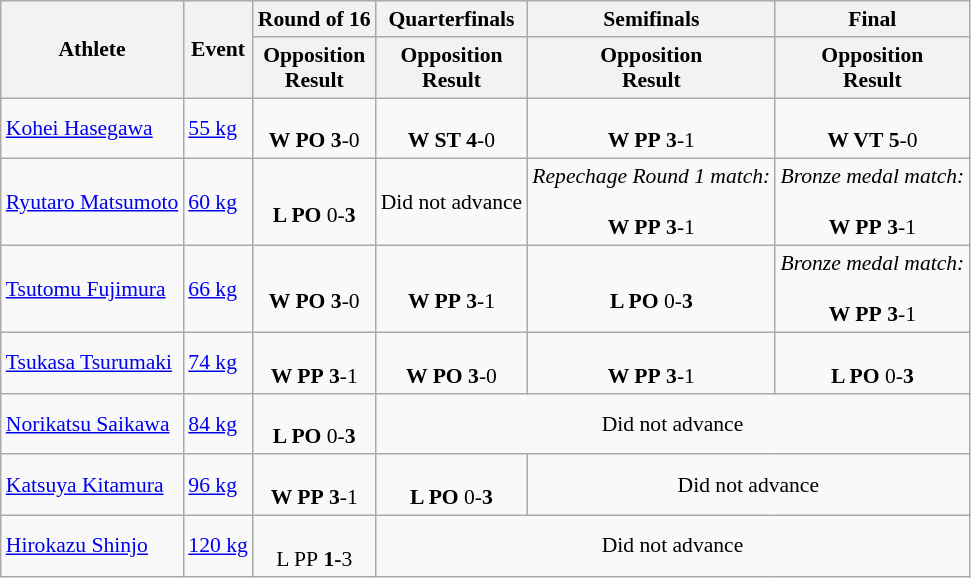<table class="wikitable" border="1" style="font-size:90%">
<tr>
<th rowspan=2>Athlete</th>
<th rowspan=2>Event</th>
<th>Round of 16</th>
<th>Quarterfinals</th>
<th>Semifinals</th>
<th>Final</th>
</tr>
<tr>
<th>Opposition<br>Result</th>
<th>Opposition<br>Result</th>
<th>Opposition<br>Result</th>
<th>Opposition<br>Result</th>
</tr>
<tr>
<td><a href='#'>Kohei Hasegawa</a></td>
<td><a href='#'>55 kg</a></td>
<td align=center><br><strong>W PO</strong> <strong>3</strong>-0</td>
<td align=center><br><strong>W ST</strong> <strong>4</strong>-0</td>
<td align=center><br><strong>W PP</strong> <strong>3</strong>-1</td>
<td align=center><br><strong>W VT</strong> <strong>5</strong>-0<br></td>
</tr>
<tr>
<td><a href='#'>Ryutaro Matsumoto</a></td>
<td><a href='#'>60 kg</a></td>
<td align=center><br><strong>L PO</strong> 0-<strong>3</strong></td>
<td align=center>Did not advance</td>
<td align=center><em>Repechage Round 1 match:</em><br><br><strong>W PP</strong> <strong>3</strong>-1</td>
<td align=center><em>Bronze medal match:</em><br><br><strong>W PP</strong> <strong>3</strong>-1<br></td>
</tr>
<tr>
<td><a href='#'>Tsutomu Fujimura</a></td>
<td><a href='#'>66 kg</a></td>
<td align=center><br><strong>W PO</strong> <strong>3</strong>-0</td>
<td align=center><br><strong>W PP</strong> <strong>3</strong>-1</td>
<td align=center><br><strong>L PO</strong> 0-<strong>3</strong></td>
<td align=center><em>Bronze medal match:</em><br><br><strong>W PP</strong> <strong>3</strong>-1<br></td>
</tr>
<tr>
<td><a href='#'>Tsukasa Tsurumaki</a></td>
<td><a href='#'>74 kg</a></td>
<td align=center><br><strong>W PP</strong> <strong>3</strong>-1</td>
<td align=center><br><strong>W PO</strong> <strong>3</strong>-0</td>
<td align=center><br><strong>W PP</strong> <strong>3</strong>-1</td>
<td align=center><br><strong>L PO</strong> 0-<strong>3</strong><br></td>
</tr>
<tr>
<td><a href='#'>Norikatsu Saikawa</a></td>
<td><a href='#'>84 kg</a></td>
<td align=center><br><strong>L PO</strong> 0-<strong>3</strong></td>
<td align=center colspan="7">Did not advance</td>
</tr>
<tr>
<td><a href='#'>Katsuya Kitamura</a></td>
<td><a href='#'>96 kg</a></td>
<td align=center><br><strong>W PP</strong> <strong>3</strong>-1</td>
<td align=center><br><strong>L PO</strong> 0-<strong>3<em></td>
<td align=center colspan="7">Did not advance</td>
</tr>
<tr>
<td><a href='#'>Hirokazu Shinjo</a></td>
<td><a href='#'>120 kg</a></td>
<td align=center><br></strong>L PP<strong> 1-</strong>3<strong></td>
<td align=center colspan="7">Did not advance</td>
</tr>
</table>
